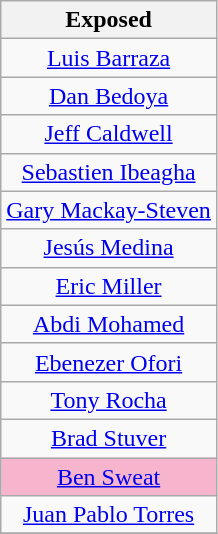<table class="wikitable" style="text-align:center">
<tr>
<th>Exposed</th>
</tr>
<tr>
<td><a href='#'>Luis Barraza</a></td>
</tr>
<tr>
<td><a href='#'>Dan Bedoya</a></td>
</tr>
<tr>
<td><a href='#'>Jeff Caldwell</a></td>
</tr>
<tr>
<td><a href='#'>Sebastien Ibeagha</a></td>
</tr>
<tr>
<td><a href='#'>Gary Mackay-Steven</a></td>
</tr>
<tr>
<td><a href='#'>Jesús Medina</a></td>
</tr>
<tr>
<td><a href='#'>Eric Miller</a></td>
</tr>
<tr>
<td><a href='#'>Abdi Mohamed</a></td>
</tr>
<tr>
<td><a href='#'>Ebenezer Ofori</a></td>
</tr>
<tr>
<td><a href='#'>Tony Rocha</a></td>
</tr>
<tr>
<td><a href='#'>Brad Stuver</a></td>
</tr>
<tr>
<td style="background: #f7b5cd"><a href='#'>Ben Sweat</a></td>
</tr>
<tr>
<td><a href='#'>Juan Pablo Torres</a></td>
</tr>
<tr>
</tr>
</table>
